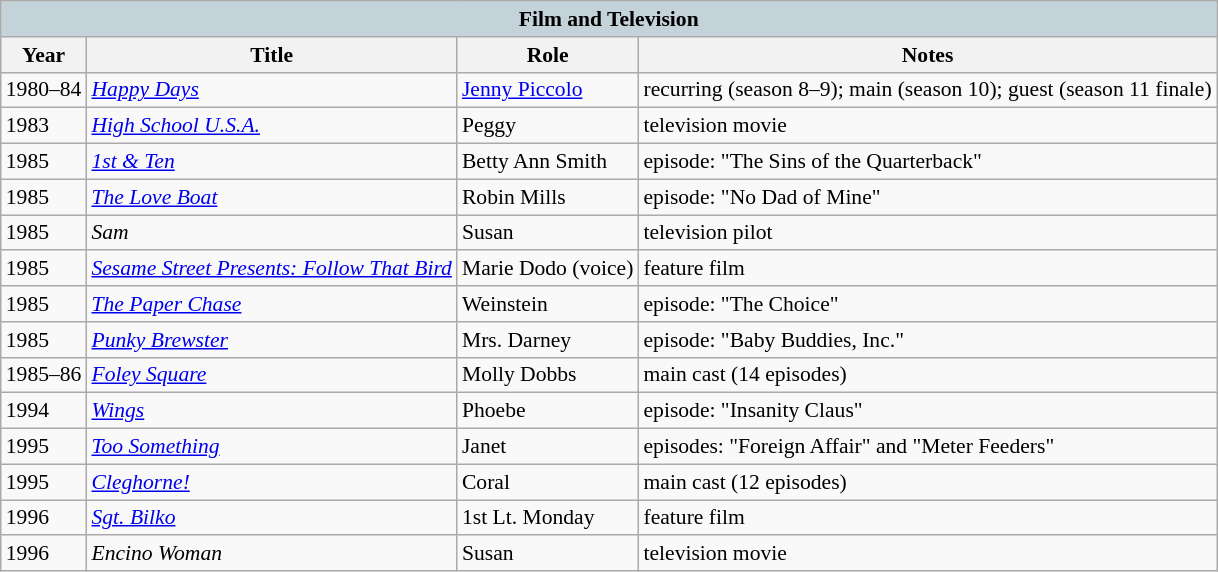<table class="wikitable sortable" style="font-size:90%">
<tr>
<th colspan=4 style="background-color:#C4D2D9;">Film and Television</th>
</tr>
<tr>
<th>Year</th>
<th>Title</th>
<th>Role</th>
<th>Notes</th>
</tr>
<tr>
<td>1980–84</td>
<td><em><a href='#'>Happy Days</a></em></td>
<td><a href='#'>Jenny Piccolo</a></td>
<td>recurring (season 8–9); main (season 10); guest (season 11 finale)</td>
</tr>
<tr>
<td>1983</td>
<td><em><a href='#'>High School U.S.A.</a></em></td>
<td>Peggy</td>
<td>television movie</td>
</tr>
<tr>
<td>1985</td>
<td><em><a href='#'>1st & Ten</a></em></td>
<td>Betty Ann Smith</td>
<td>episode: "The Sins of the Quarterback"</td>
</tr>
<tr>
<td>1985</td>
<td><em><a href='#'>The Love Boat</a></em></td>
<td>Robin Mills</td>
<td>episode: "No Dad of Mine"</td>
</tr>
<tr>
<td>1985</td>
<td><em>Sam</em></td>
<td>Susan</td>
<td>television pilot</td>
</tr>
<tr>
<td>1985</td>
<td><em><a href='#'>Sesame Street Presents: Follow That Bird</a></em></td>
<td>Marie Dodo (voice)</td>
<td>feature film</td>
</tr>
<tr>
<td>1985</td>
<td><em><a href='#'>The Paper Chase</a></em></td>
<td>Weinstein</td>
<td>episode: "The Choice"</td>
</tr>
<tr>
<td>1985</td>
<td><em><a href='#'>Punky Brewster</a></em></td>
<td>Mrs. Darney</td>
<td>episode: "Baby Buddies, Inc."</td>
</tr>
<tr>
<td>1985–86</td>
<td><em><a href='#'>Foley Square</a></em></td>
<td>Molly Dobbs</td>
<td>main cast (14 episodes)</td>
</tr>
<tr>
<td>1994</td>
<td><em><a href='#'>Wings</a></em></td>
<td>Phoebe</td>
<td>episode: "Insanity Claus"</td>
</tr>
<tr>
<td>1995</td>
<td><em><a href='#'>Too Something</a></em></td>
<td>Janet</td>
<td>episodes: "Foreign Affair" and "Meter Feeders"</td>
</tr>
<tr>
<td>1995</td>
<td><em><a href='#'>Cleghorne!</a></em></td>
<td>Coral</td>
<td>main cast (12 episodes)</td>
</tr>
<tr>
<td>1996</td>
<td><em><a href='#'>Sgt. Bilko</a></em></td>
<td>1st Lt. Monday</td>
<td>feature film</td>
</tr>
<tr>
<td>1996</td>
<td><em>Encino Woman</em></td>
<td>Susan</td>
<td>television movie</td>
</tr>
</table>
